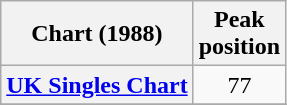<table class="wikitable sortable plainrowheaders">
<tr>
<th>Chart (1988)</th>
<th>Peak<br>position</th>
</tr>
<tr>
<th scope="row"><a href='#'>UK Singles Chart</a></th>
<td align="center">77</td>
</tr>
<tr>
</tr>
<tr>
</tr>
<tr>
</tr>
</table>
